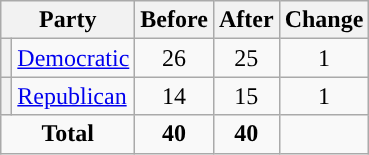<table class="wikitable" style="text-align:center;">
<tr>
<th colspan="2">Party</th>
<th>Before</th>
<th>After</th>
<th>Change</th>
</tr>
<tr>
<th style="background-color:"></th>
<td style="text-align:left;"><a href='#'>Democratic</a></td>
<td>26</td>
<td>25</td>
<td> 1</td>
</tr>
<tr>
<th style="background-color:"></th>
<td style="text-align:left;"><a href='#'>Republican</a></td>
<td>14</td>
<td>15</td>
<td> 1</td>
</tr>
<tr>
<td colspan="2"><strong>Total</strong></td>
<td><strong>40</strong></td>
<td><strong>40</strong></td>
<td></td>
</tr>
</table>
